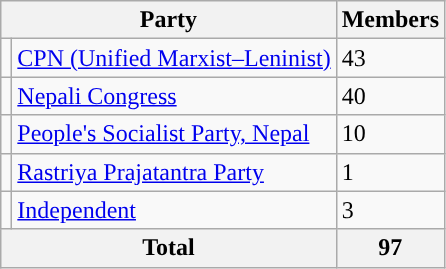<table class="wikitable">
<tr>
<th colspan="2">Party</th>
<th>Members</th>
</tr>
<tr>
<td style="background-color:"><br></td>
<td><a href='#'>CPN (Unified Marxist–Leninist)</a></td>
<td>43</td>
</tr>
<tr>
<td style="background-color:"><br></td>
<td><a href='#'>Nepali Congress</a></td>
<td>40</td>
</tr>
<tr>
<td style="background-color:"><br></td>
<td><a href='#'>People's Socialist Party, Nepal</a></td>
<td>10</td>
</tr>
<tr>
<td style="background-color:"><br></td>
<td><a href='#'>Rastriya Prajatantra Party</a></td>
<td>1</td>
</tr>
<tr>
<td style="background-color:"><br></td>
<td><a href='#'>Independent</a></td>
<td>3</td>
</tr>
<tr>
<th colspan="2">Total</th>
<th>97</th>
</tr>
</table>
